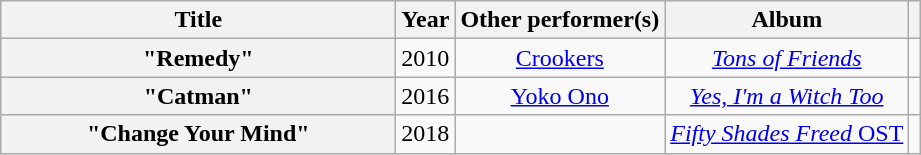<table class="wikitable plainrowheaders" style="text-align:center;" border="1">
<tr>
<th scope="col" style="width:16em;">Title</th>
<th scope="col">Year</th>
<th scope="col">Other performer(s)</th>
<th scope="col">Album</th>
<th scope="col"></th>
</tr>
<tr>
<th scope="row">"Remedy"</th>
<td>2010</td>
<td><a href='#'>Crookers</a></td>
<td><em><a href='#'>Tons of Friends</a></em></td>
<td></td>
</tr>
<tr>
<th scope="row">"Catman"</th>
<td>2016</td>
<td><a href='#'>Yoko Ono</a></td>
<td><em><a href='#'>Yes, I'm a Witch Too</a></em></td>
<td></td>
</tr>
<tr>
<th scope="row">"Change Your Mind"</th>
<td>2018</td>
<td></td>
<td><a href='#'><em>Fifty Shades Freed</em> OST</a></td>
<td></td>
</tr>
</table>
